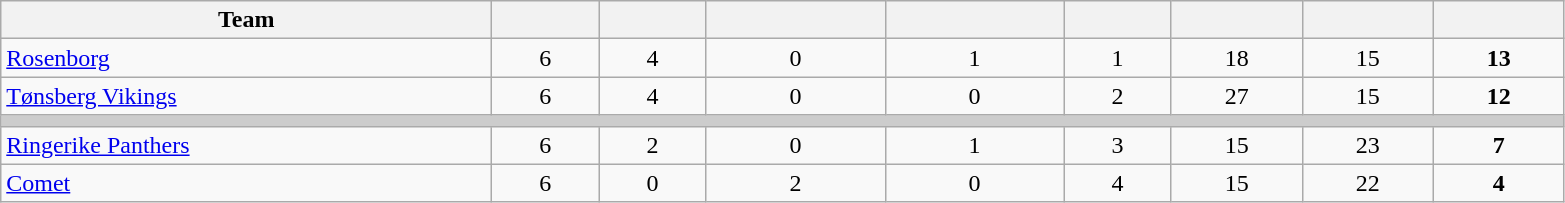<table class="wikitable sortable">
<tr>
<th style="width:20em;" class="unsortable">Team</th>
<th style="width:4em;" class="unsortable"></th>
<th style="width:4em;"></th>
<th style="width:7em;"></th>
<th style="width:7em;"></th>
<th style="width:4em;"></th>
<th style="width:5em;"></th>
<th style="width:5em;"></th>
<th style="width:5em;"></th>
</tr>
<tr align=center>
<td align=left><a href='#'>Rosenborg</a></td>
<td>6</td>
<td>4</td>
<td>0</td>
<td>1</td>
<td>1</td>
<td>18</td>
<td>15</td>
<td><strong>13</strong></td>
</tr>
<tr align=center>
<td align=left><a href='#'>Tønsberg Vikings</a></td>
<td>6</td>
<td>4</td>
<td>0</td>
<td>0</td>
<td>2</td>
<td>27</td>
<td>15</td>
<td><strong>12</strong></td>
</tr>
<tr bgcolor="#cccccc" class="unsortable">
<td colspan=10></td>
</tr>
<tr align=center>
<td align=left><a href='#'>Ringerike Panthers</a></td>
<td>6</td>
<td>2</td>
<td>0</td>
<td>1</td>
<td>3</td>
<td>15</td>
<td>23</td>
<td><strong>7</strong></td>
</tr>
<tr align=center>
<td align=left><a href='#'>Comet</a></td>
<td>6</td>
<td>0</td>
<td>2</td>
<td>0</td>
<td>4</td>
<td>15</td>
<td>22</td>
<td><strong>4</strong></td>
</tr>
</table>
